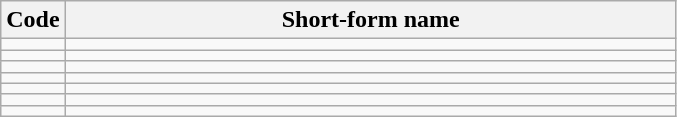<table class="wikitable sortable">
<tr>
<th>Code</th>
<th width=400px>Short-form name</th>
</tr>
<tr>
<td></td>
<td></td>
</tr>
<tr>
<td></td>
<td><em></em></td>
</tr>
<tr>
<td></td>
<td><em></em></td>
</tr>
<tr>
<td></td>
<td></td>
</tr>
<tr>
<td></td>
<td><em></em></td>
</tr>
<tr>
<td></td>
<td></td>
</tr>
<tr>
<td></td>
<td></td>
</tr>
</table>
